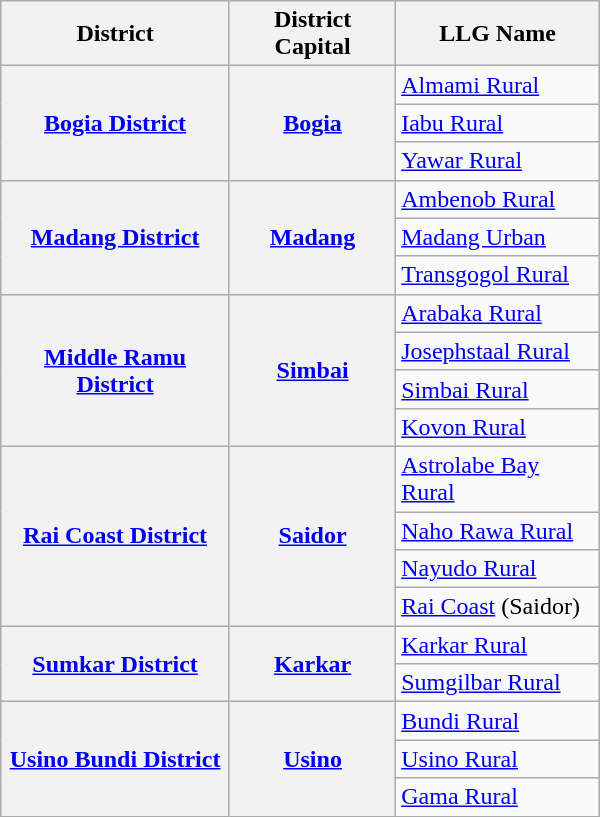<table class="wikitable" style="text-align: left;" width="400">
<tr>
<th>District</th>
<th>District Capital</th>
<th>LLG Name</th>
</tr>
<tr>
<th rowspan="3"><a href='#'>Bogia District</a></th>
<th rowspan="3"><a href='#'>Bogia</a></th>
<td><a href='#'>Almami Rural</a></td>
</tr>
<tr>
<td><a href='#'>Iabu Rural</a></td>
</tr>
<tr>
<td><a href='#'>Yawar Rural</a></td>
</tr>
<tr>
<th rowspan="3"><a href='#'>Madang District</a></th>
<th rowspan="3"><a href='#'>Madang</a></th>
<td><a href='#'>Ambenob Rural</a></td>
</tr>
<tr>
<td><a href='#'>Madang Urban</a></td>
</tr>
<tr>
<td><a href='#'>Transgogol Rural</a></td>
</tr>
<tr>
<th rowspan="4"><a href='#'>Middle Ramu District</a></th>
<th rowspan="4"><a href='#'>Simbai</a></th>
<td><a href='#'>Arabaka Rural</a></td>
</tr>
<tr>
<td><a href='#'>Josephstaal Rural</a></td>
</tr>
<tr>
<td><a href='#'>Simbai Rural</a></td>
</tr>
<tr>
<td><a href='#'>Kovon Rural</a></td>
</tr>
<tr>
<th rowspan="4"><a href='#'>Rai Coast District</a></th>
<th rowspan="4"><a href='#'>Saidor</a></th>
<td><a href='#'>Astrolabe Bay Rural</a></td>
</tr>
<tr>
<td><a href='#'>Naho Rawa Rural</a></td>
</tr>
<tr>
<td><a href='#'>Nayudo Rural</a></td>
</tr>
<tr>
<td><a href='#'>Rai Coast</a> (Saidor)</td>
</tr>
<tr>
<th rowspan="2"><a href='#'>Sumkar District</a></th>
<th rowspan="2"><a href='#'>Karkar</a></th>
<td><a href='#'>Karkar Rural</a></td>
</tr>
<tr>
<td><a href='#'>Sumgilbar Rural</a></td>
</tr>
<tr>
<th rowspan="3"><a href='#'>Usino Bundi District</a></th>
<th rowspan="3"><a href='#'>Usino</a></th>
<td><a href='#'>Bundi Rural</a></td>
</tr>
<tr>
<td><a href='#'>Usino Rural</a></td>
</tr>
<tr>
<td><a href='#'>Gama Rural</a></td>
</tr>
</table>
